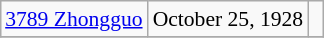<table class="wikitable collapsible" align="right" style="margin: 1em; margin-top: 0; font-size: 0.9em;">
<tr>
<td><a href='#'>3789 Zhongguo</a></td>
<td>October 25, 1928</td>
<td> </td>
</tr>
<tr>
</tr>
</table>
